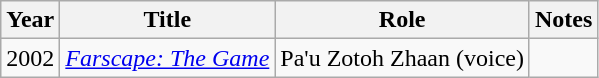<table class="wikitable sortable plainrowheaders">
<tr>
<th scope="col">Year</th>
<th scope="col">Title</th>
<th scope="col">Role</th>
<th scope="col" class="unsortable">Notes</th>
</tr>
<tr>
<td>2002</td>
<td><em><a href='#'>Farscape: The Game</a></em></td>
<td>Pa'u Zotoh Zhaan (voice)</td>
<td></td>
</tr>
</table>
